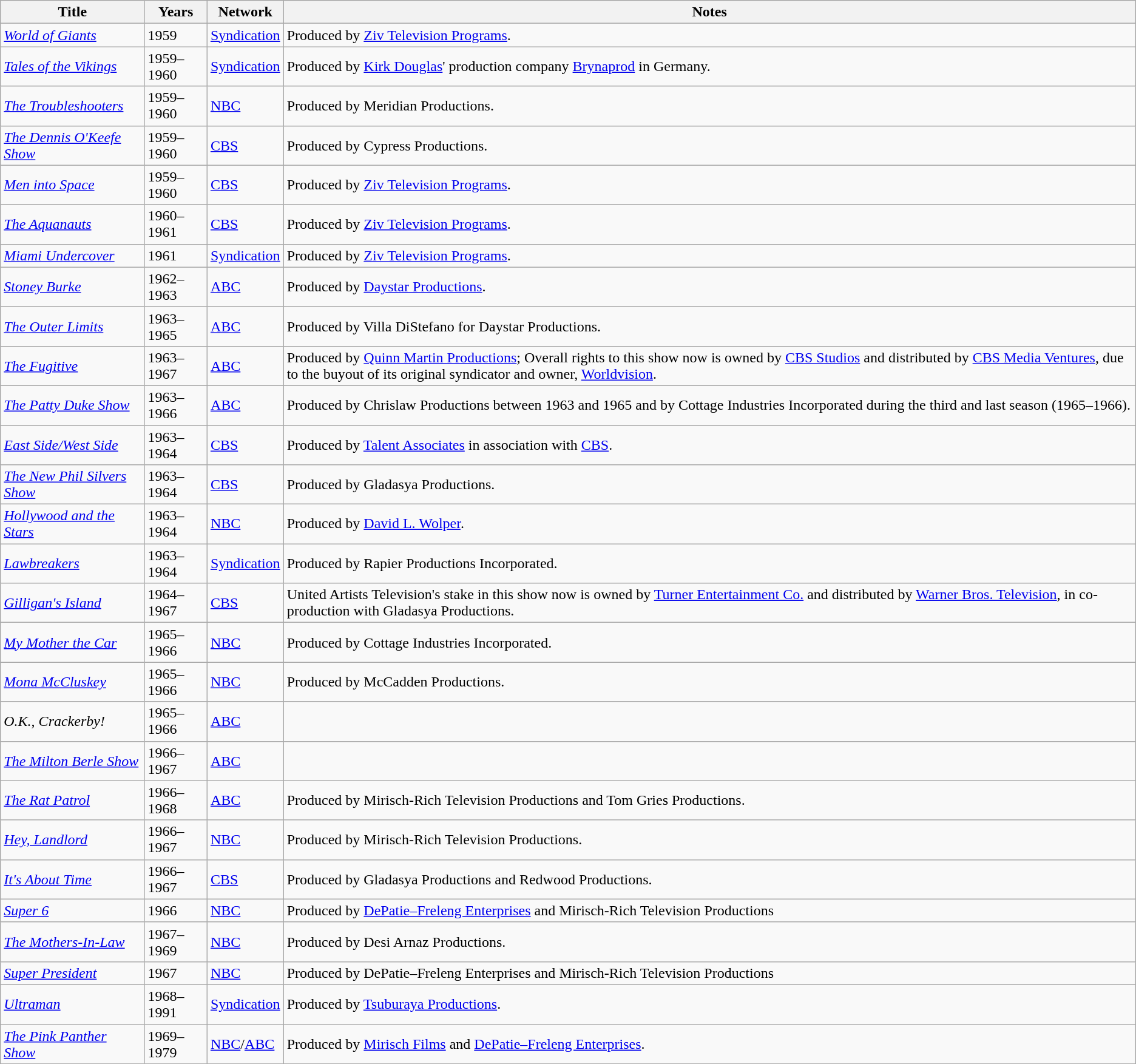<table class="wikitable sortable">
<tr>
<th>Title</th>
<th>Years</th>
<th>Network</th>
<th>Notes</th>
</tr>
<tr>
<td><em><a href='#'>World of Giants</a></em></td>
<td>1959</td>
<td><a href='#'>Syndication</a></td>
<td>Produced by <a href='#'>Ziv Television Programs</a>.</td>
</tr>
<tr>
<td><em><a href='#'>Tales of the Vikings</a></em></td>
<td>1959–1960</td>
<td><a href='#'>Syndication</a></td>
<td>Produced by <a href='#'>Kirk Douglas</a>' production company <a href='#'>Brynaprod</a> in Germany.</td>
</tr>
<tr>
<td><em><a href='#'>The Troubleshooters</a></em></td>
<td>1959–1960</td>
<td><a href='#'>NBC</a></td>
<td>Produced by Meridian Productions.</td>
</tr>
<tr>
<td><em><a href='#'>The Dennis O'Keefe Show</a></em></td>
<td>1959–1960</td>
<td><a href='#'>CBS</a></td>
<td>Produced by Cypress Productions.</td>
</tr>
<tr>
<td><em><a href='#'>Men into Space</a></em></td>
<td>1959–1960</td>
<td><a href='#'>CBS</a></td>
<td>Produced by <a href='#'>Ziv Television Programs</a>.</td>
</tr>
<tr>
<td><em><a href='#'>The Aquanauts</a></em></td>
<td>1960–1961</td>
<td><a href='#'>CBS</a></td>
<td>Produced by <a href='#'>Ziv Television Programs</a>.</td>
</tr>
<tr>
<td><em><a href='#'>Miami Undercover</a></em></td>
<td>1961</td>
<td><a href='#'>Syndication</a></td>
<td>Produced by <a href='#'>Ziv Television Programs</a>.</td>
</tr>
<tr>
<td><em><a href='#'>Stoney Burke</a></em></td>
<td>1962–1963</td>
<td><a href='#'>ABC</a></td>
<td>Produced by <a href='#'>Daystar Productions</a>.</td>
</tr>
<tr>
<td><em><a href='#'>The Outer Limits</a></em></td>
<td>1963–1965</td>
<td><a href='#'>ABC</a></td>
<td>Produced by Villa DiStefano for Daystar Productions.</td>
</tr>
<tr>
<td><em><a href='#'>The Fugitive</a></em></td>
<td>1963–1967</td>
<td><a href='#'>ABC</a></td>
<td>Produced by <a href='#'>Quinn Martin Productions</a>; Overall rights to this show now is owned by <a href='#'>CBS Studios</a> and distributed by <a href='#'>CBS Media Ventures</a>, due to the buyout of its original syndicator and owner, <a href='#'>Worldvision</a>.</td>
</tr>
<tr>
<td><em><a href='#'>The Patty Duke Show</a></em></td>
<td>1963–1966</td>
<td><a href='#'>ABC</a></td>
<td>Produced by Chrislaw Productions between 1963 and 1965 and by Cottage Industries Incorporated during the third and last season (1965–1966).</td>
</tr>
<tr>
<td><em><a href='#'>East Side/West Side</a></em></td>
<td>1963–1964</td>
<td><a href='#'>CBS</a></td>
<td>Produced by <a href='#'>Talent Associates</a> in association with <a href='#'>CBS</a>.</td>
</tr>
<tr>
<td><em><a href='#'>The New Phil Silvers Show</a></em></td>
<td>1963–1964</td>
<td><a href='#'>CBS</a></td>
<td>Produced by Gladasya Productions.</td>
</tr>
<tr>
<td><em><a href='#'>Hollywood and the Stars</a></em></td>
<td>1963–1964</td>
<td><a href='#'>NBC</a></td>
<td>Produced by <a href='#'>David L. Wolper</a>.</td>
</tr>
<tr>
<td><em><a href='#'>Lawbreakers</a></em></td>
<td>1963–1964</td>
<td><a href='#'>Syndication</a></td>
<td>Produced by Rapier Productions Incorporated.</td>
</tr>
<tr>
<td><em><a href='#'>Gilligan's Island</a></em></td>
<td>1964–1967</td>
<td><a href='#'>CBS</a></td>
<td>United Artists Television's stake in this show now is owned by <a href='#'>Turner Entertainment Co.</a> and distributed by <a href='#'>Warner Bros. Television</a>, in co-production with Gladasya Productions.</td>
</tr>
<tr>
<td><em><a href='#'>My Mother the Car</a></em></td>
<td>1965–1966</td>
<td><a href='#'>NBC</a></td>
<td>Produced by Cottage Industries Incorporated.</td>
</tr>
<tr>
<td><em><a href='#'>Mona McCluskey</a></em></td>
<td>1965–1966</td>
<td><a href='#'>NBC</a></td>
<td>Produced by McCadden Productions.</td>
</tr>
<tr>
<td><em>O.K., Crackerby!</em></td>
<td>1965–1966</td>
<td><a href='#'>ABC</a></td>
<td></td>
</tr>
<tr>
<td><em><a href='#'>The Milton Berle Show</a></em></td>
<td>1966–1967</td>
<td><a href='#'>ABC</a></td>
<td></td>
</tr>
<tr>
<td><em><a href='#'>The Rat Patrol</a></em></td>
<td>1966–1968</td>
<td><a href='#'>ABC</a></td>
<td>Produced by Mirisch-Rich Television Productions and Tom Gries Productions.</td>
</tr>
<tr>
<td><em><a href='#'>Hey, Landlord</a></em></td>
<td>1966–1967</td>
<td><a href='#'>NBC</a></td>
<td>Produced by Mirisch-Rich Television Productions.</td>
</tr>
<tr>
<td><em><a href='#'>It's About Time</a></em></td>
<td>1966–1967</td>
<td><a href='#'>CBS</a></td>
<td>Produced by Gladasya Productions and Redwood Productions.</td>
</tr>
<tr>
<td><em><a href='#'>Super 6</a></em></td>
<td>1966</td>
<td><a href='#'>NBC</a></td>
<td>Produced by <a href='#'>DePatie–Freleng Enterprises</a> and Mirisch-Rich Television Productions</td>
</tr>
<tr>
<td><em><a href='#'>The Mothers-In-Law</a></em></td>
<td>1967–1969</td>
<td><a href='#'>NBC</a></td>
<td>Produced by Desi Arnaz Productions.</td>
</tr>
<tr>
<td><em><a href='#'>Super President</a></em></td>
<td>1967</td>
<td><a href='#'>NBC</a></td>
<td>Produced by DePatie–Freleng Enterprises and Mirisch-Rich Television Productions</td>
</tr>
<tr>
<td><em><a href='#'>Ultraman</a></em></td>
<td>1968–1991</td>
<td><a href='#'>Syndication</a></td>
<td>Produced by <a href='#'>Tsuburaya Productions</a>.</td>
</tr>
<tr>
<td><em><a href='#'>The Pink Panther Show</a></em></td>
<td>1969–1979</td>
<td><a href='#'>NBC</a>/<a href='#'>ABC</a></td>
<td>Produced by <a href='#'>Mirisch Films</a> and <a href='#'>DePatie–Freleng Enterprises</a>.</td>
</tr>
</table>
